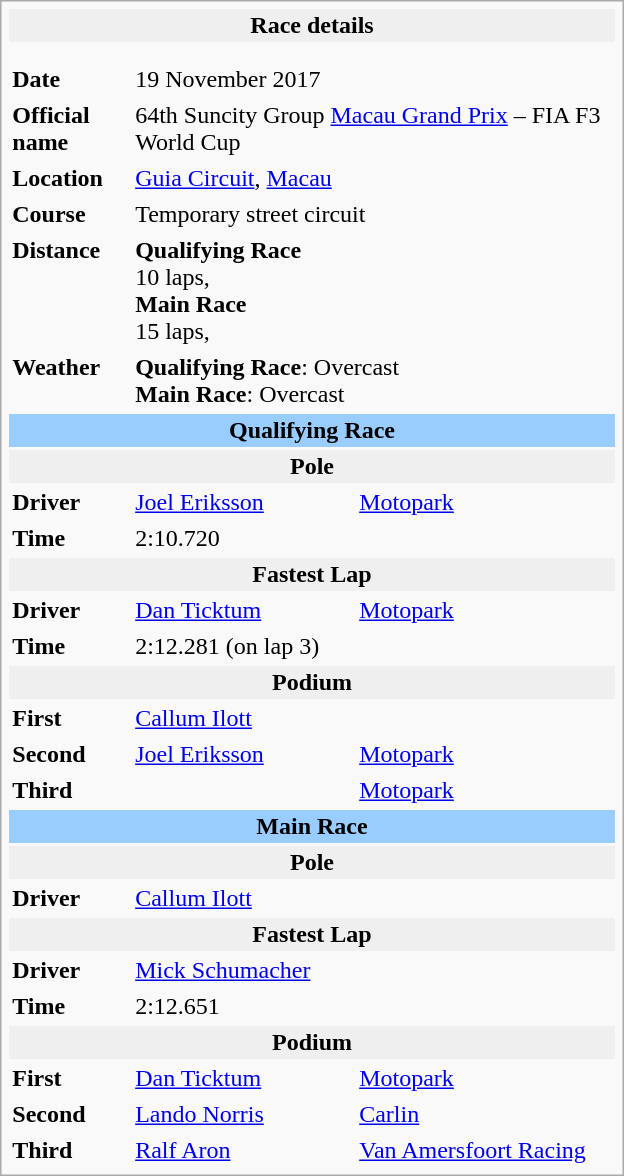<table class="infobox" align="right" cellpadding="2" style="float:right; width: 26em; ">
<tr>
<th colspan="3" bgcolor="#efefef">Race details</th>
</tr>
<tr>
<td colspan="3" style="text-align:center;"></td>
</tr>
<tr>
<td colspan="3" style="text-align:center;"></td>
</tr>
<tr>
<td style="width: 20%;"><strong>Date</strong></td>
<td>19 November 2017</td>
</tr>
<tr>
<td><strong>Official name</strong></td>
<td colspan=2>64th Suncity Group <a href='#'>Macau Grand Prix</a> – FIA F3 World Cup</td>
</tr>
<tr>
<td><strong>Location</strong></td>
<td colspan=2><a href='#'>Guia Circuit</a>, <a href='#'>Macau</a></td>
</tr>
<tr>
<td><strong>Course</strong></td>
<td colspan=2>Temporary street circuit<br></td>
</tr>
<tr>
<td><strong>Distance</strong></td>
<td colspan=2><strong>Qualifying Race</strong><br>10 laps, <br><strong>Main Race</strong><br>15 laps, </td>
</tr>
<tr>
<td><strong>Weather</strong></td>
<td colspan=2><strong>Qualifying Race</strong>: Overcast<br><strong>Main Race</strong>: Overcast</td>
</tr>
<tr>
<td colspan="3" style="text-align:center; background-color:#99ccff"><strong>Qualifying Race</strong></td>
</tr>
<tr>
<th colspan="3" bgcolor="#efefef">Pole</th>
</tr>
<tr>
<td><strong>Driver</strong></td>
<td> <a href='#'>Joel Eriksson</a></td>
<td><a href='#'>Motopark</a></td>
</tr>
<tr>
<td><strong>Time</strong></td>
<td colspan=2>2:10.720</td>
</tr>
<tr>
<th colspan="3" bgcolor="#efefef">Fastest Lap</th>
</tr>
<tr>
<td><strong>Driver</strong></td>
<td> <a href='#'>Dan Ticktum</a></td>
<td><a href='#'>Motopark</a></td>
</tr>
<tr>
<td><strong>Time</strong></td>
<td colspan=2>2:12.281 (on lap 3)</td>
</tr>
<tr>
<th colspan="3" bgcolor="#efefef">Podium</th>
</tr>
<tr>
<td><strong>First</strong></td>
<td> <a href='#'>Callum Ilott</a></td>
<td></td>
</tr>
<tr>
<td><strong>Second</strong></td>
<td> <a href='#'>Joel Eriksson</a></td>
<td><a href='#'>Motopark</a></td>
</tr>
<tr>
<td><strong>Third</strong></td>
<td></td>
<td><a href='#'>Motopark</a></td>
</tr>
<tr>
<td colspan="3" style="text-align:center; background-color:#99ccff"><strong>Main Race</strong></td>
</tr>
<tr>
<th colspan="3" bgcolor="#efefef">Pole</th>
</tr>
<tr>
<td><strong>Driver</strong></td>
<td> <a href='#'>Callum Ilott</a></td>
<td></td>
</tr>
<tr>
<th colspan="3" bgcolor="#efefef">Fastest Lap</th>
</tr>
<tr>
<td><strong>Driver</strong></td>
<td> <a href='#'>Mick Schumacher</a></td>
<td></td>
</tr>
<tr>
<td><strong>Time</strong></td>
<td colspan=2>2:12.651</td>
</tr>
<tr>
<th colspan="3" bgcolor="#efefef">Podium</th>
</tr>
<tr>
<td><strong>First</strong></td>
<td> <a href='#'>Dan Ticktum</a></td>
<td><a href='#'>Motopark</a></td>
</tr>
<tr>
<td><strong>Second</strong></td>
<td> <a href='#'>Lando Norris</a></td>
<td><a href='#'>Carlin</a></td>
</tr>
<tr>
<td><strong>Third</strong></td>
<td> <a href='#'>Ralf Aron</a></td>
<td><a href='#'>Van Amersfoort Racing</a></td>
</tr>
</table>
